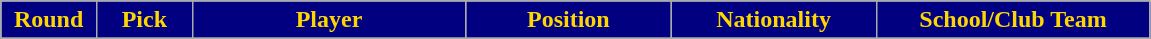<table class="wikitable sortable sortable">
<tr>
<th style="background:#000080;color:#FFD700;" width="7%">Round</th>
<th style="background:#000080;color:#FFD700;" width="7%">Pick</th>
<th style="background:#000080;color:#FFD700;" width="20%">Player</th>
<th style="background:#000080;color:#FFD700;" width="15%">Position</th>
<th style="background:#000080;color:#FFD700;" width="15%">Nationality</th>
<th style="background:#000080;color:#FFD700;" width="20%">School/Club Team</th>
</tr>
<tr>
</tr>
</table>
